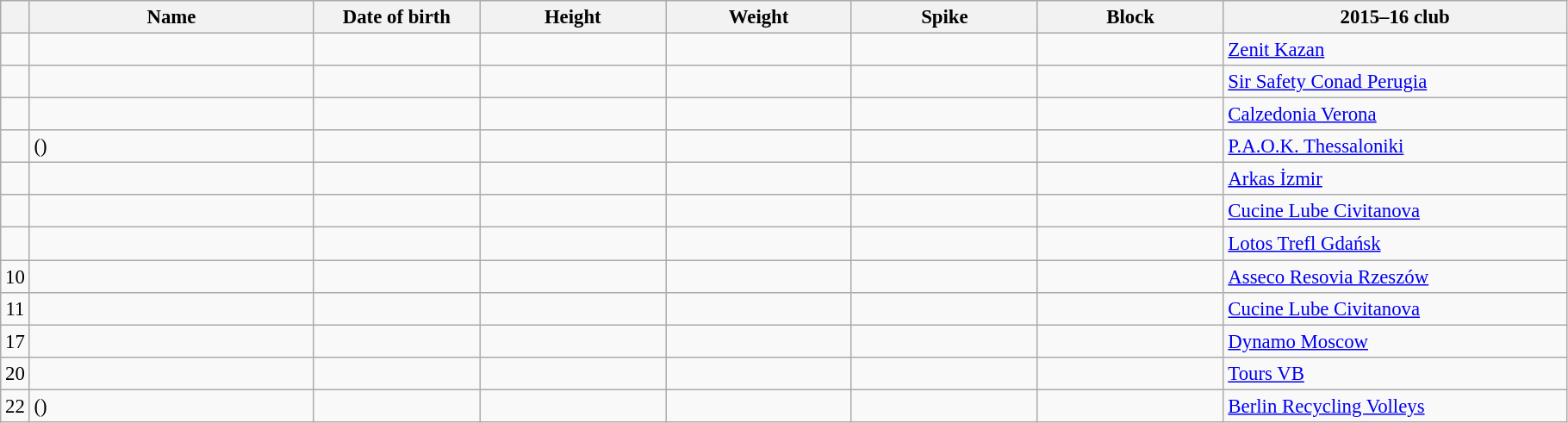<table class="wikitable sortable" style="font-size:95%; text-align:center;">
<tr>
<th></th>
<th style="width:14em">Name</th>
<th style="width:8em">Date of birth</th>
<th style="width:9em">Height</th>
<th style="width:9em">Weight</th>
<th style="width:9em">Spike</th>
<th style="width:9em">Block</th>
<th style="width:17em">2015–16 club</th>
</tr>
<tr>
<td></td>
<td style="text-align:left;"></td>
<td style="text-align:right;"></td>
<td></td>
<td></td>
<td></td>
<td></td>
<td style="text-align:left;"> <a href='#'>Zenit Kazan</a></td>
</tr>
<tr>
<td></td>
<td style="text-align:left;"></td>
<td style="text-align:right;"></td>
<td></td>
<td></td>
<td></td>
<td></td>
<td style="text-align:left;"> <a href='#'>Sir Safety Conad Perugia</a></td>
</tr>
<tr>
<td></td>
<td style="text-align:left;"></td>
<td style="text-align:right;"></td>
<td></td>
<td></td>
<td></td>
<td></td>
<td style="text-align:left;"> <a href='#'>Calzedonia Verona</a></td>
</tr>
<tr>
<td></td>
<td style="text-align:left;"> ()</td>
<td style="text-align:right;"></td>
<td></td>
<td></td>
<td></td>
<td></td>
<td style="text-align:left;"> <a href='#'>P.A.O.K. Thessaloniki</a></td>
</tr>
<tr>
<td></td>
<td style="text-align:left;"></td>
<td style="text-align:right;"></td>
<td></td>
<td></td>
<td></td>
<td></td>
<td style="text-align:left;"> <a href='#'>Arkas İzmir</a></td>
</tr>
<tr>
<td></td>
<td style="text-align:left;"></td>
<td style="text-align:right;"></td>
<td></td>
<td></td>
<td></td>
<td></td>
<td style="text-align:left;"> <a href='#'>Cucine Lube Civitanova</a></td>
</tr>
<tr>
<td></td>
<td style="text-align:left;"></td>
<td style="text-align:right;"></td>
<td></td>
<td></td>
<td></td>
<td></td>
<td style="text-align:left;"> <a href='#'>Lotos Trefl Gdańsk</a></td>
</tr>
<tr>
<td>10</td>
<td style="text-align:left;"></td>
<td style="text-align:right;"></td>
<td></td>
<td></td>
<td></td>
<td></td>
<td style="text-align:left;"> <a href='#'>Asseco Resovia Rzeszów</a></td>
</tr>
<tr>
<td>11</td>
<td style="text-align:left;"></td>
<td style="text-align:right;"></td>
<td></td>
<td></td>
<td></td>
<td></td>
<td style="text-align:left;"> <a href='#'>Cucine Lube Civitanova</a></td>
</tr>
<tr>
<td>17</td>
<td style="text-align:left;"></td>
<td style="text-align:right;"></td>
<td></td>
<td></td>
<td></td>
<td></td>
<td style="text-align:left;"> <a href='#'>Dynamo Moscow</a></td>
</tr>
<tr>
<td>20</td>
<td style="text-align:left;"></td>
<td style="text-align:right;"></td>
<td></td>
<td></td>
<td></td>
<td></td>
<td style="text-align:left;"> <a href='#'>Tours VB</a></td>
</tr>
<tr>
<td>22</td>
<td style="text-align:left;"> ()</td>
<td style="text-align:right;"></td>
<td></td>
<td></td>
<td></td>
<td></td>
<td style="text-align:left;"> <a href='#'>Berlin Recycling Volleys</a></td>
</tr>
</table>
